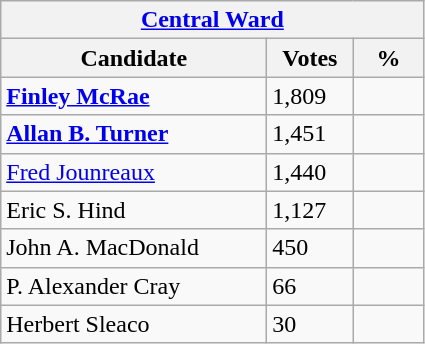<table class="wikitable">
<tr>
<th colspan="3"><a href='#'>Central Ward</a></th>
</tr>
<tr>
<th style="width: 170px">Candidate</th>
<th style="width: 50px">Votes</th>
<th style="width: 40px">%</th>
</tr>
<tr>
<td><strong><a href='#'>Finley McRae</a></strong></td>
<td>1,809</td>
<td></td>
</tr>
<tr>
<td><strong><a href='#'>Allan B. Turner</a></strong></td>
<td>1,451</td>
</tr>
<tr>
<td><a href='#'>Fred Jounreaux</a></td>
<td>1,440</td>
<td></td>
</tr>
<tr>
<td>Eric S. Hind</td>
<td>1,127</td>
<td></td>
</tr>
<tr>
<td>John A. MacDonald</td>
<td>450</td>
<td></td>
</tr>
<tr>
<td>P. Alexander Cray</td>
<td>66</td>
<td></td>
</tr>
<tr>
<td>Herbert Sleaco</td>
<td>30</td>
<td></td>
</tr>
</table>
